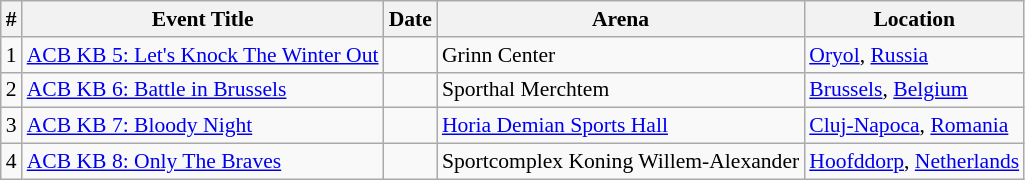<table class="sortable wikitable" style="font-size: 90%;">
<tr>
<th scope="col">#</th>
<th scope="col">Event Title</th>
<th scope="col">Date</th>
<th scope="col">Arena</th>
<th scope="col">Location</th>
</tr>
<tr>
<td align=center>1</td>
<td><a href='#'>ACB KB 5: Let's Knock The Winter Out</a></td>
<td></td>
<td>Grinn Center</td>
<td> <a href='#'>Oryol</a>, <a href='#'>Russia</a></td>
</tr>
<tr>
<td align=center>2</td>
<td><a href='#'>ACB KB 6: Battle in Brussels</a></td>
<td></td>
<td>Sporthal Merchtem</td>
<td> <a href='#'>Brussels</a>, <a href='#'>Belgium</a></td>
</tr>
<tr>
<td align=center>3</td>
<td><a href='#'>ACB KB 7: Bloody Night</a></td>
<td></td>
<td><a href='#'>Horia Demian Sports Hall</a></td>
<td> <a href='#'>Cluj-Napoca</a>, <a href='#'>Romania</a></td>
</tr>
<tr>
<td align=center>4</td>
<td><a href='#'>ACB KB 8: Only The Braves</a></td>
<td></td>
<td>Sportcomplex Koning Willem-Alexander</td>
<td> <a href='#'>Hoofddorp</a>, <a href='#'>Netherlands</a></td>
</tr>
</table>
